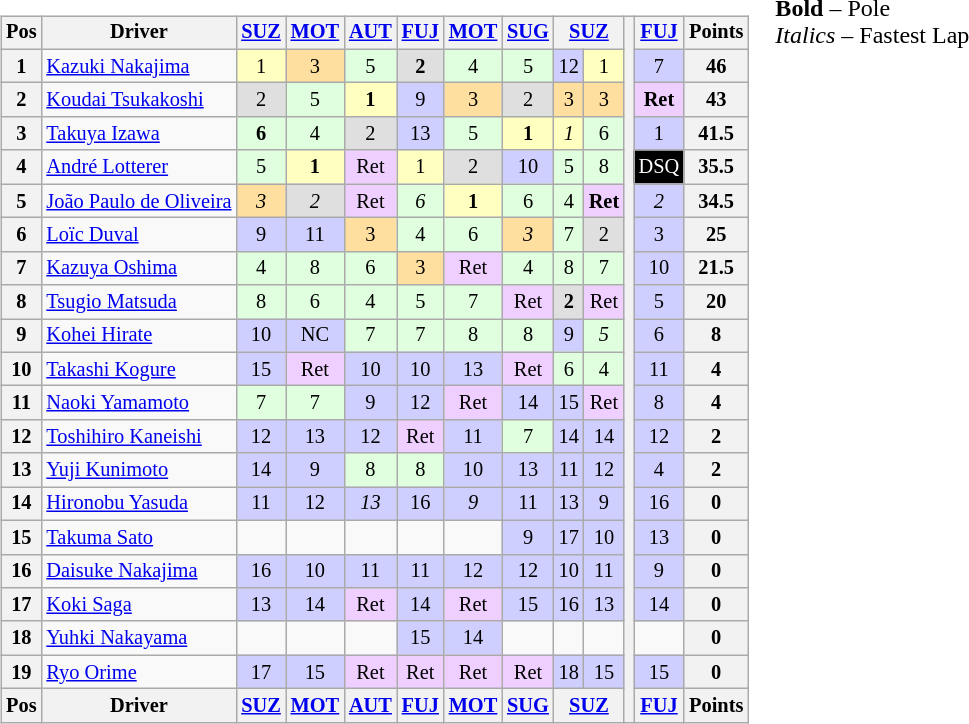<table>
<tr>
<td><br><table class="wikitable" style="font-size:85%; text-align:center">
<tr style="background:#f9f9f9" valign="top">
<th valign="middle">Pos</th>
<th valign="middle">Driver</th>
<th><a href='#'>SUZ</a></th>
<th><a href='#'>MOT</a></th>
<th><a href='#'>AUT</a></th>
<th><a href='#'>FUJ</a></th>
<th><a href='#'>MOT</a></th>
<th><a href='#'>SUG</a></th>
<th colspan=2><a href='#'>SUZ</a></th>
<th rowspan=21></th>
<th><a href='#'>FUJ</a></th>
<th valign="middle">Points</th>
</tr>
<tr>
<th>1</th>
<td align="left"> <a href='#'>Kazuki Nakajima</a></td>
<td style="background:#ffffbf;">1</td>
<td style="background:#ffdf9f;">3</td>
<td style="background:#dfffdf;">5</td>
<td style="background:#dfdfdf;"><strong>2</strong></td>
<td style="background:#dfffdf;">4</td>
<td style="background:#dfffdf;">5</td>
<td style="background:#cfcfff;">12</td>
<td style="background:#ffffbf;">1</td>
<td style="background:#cfcfff;">7</td>
<th>46</th>
</tr>
<tr>
<th>2</th>
<td align="left"> <a href='#'>Koudai Tsukakoshi</a></td>
<td style="background:#dfdfdf;">2</td>
<td style="background:#dfffdf;">5</td>
<td style="background:#ffffbf;"><strong>1</strong></td>
<td style="background:#cfcfff;">9</td>
<td style="background:#ffdf9f;">3</td>
<td style="background:#dfdfdf;">2</td>
<td style="background:#ffdf9f;">3</td>
<td style="background:#ffdf9f;">3</td>
<td style="background:#efcfff;"><strong>Ret</strong></td>
<th>43</th>
</tr>
<tr>
<th>3</th>
<td align="left"> <a href='#'>Takuya Izawa</a></td>
<td style="background:#dfffdf;"><strong>6</strong></td>
<td style="background:#dfffdf;">4</td>
<td style="background:#dfdfdf;">2</td>
<td style="background:#cfcfff;">13</td>
<td style="background:#dfffdf;">5</td>
<td style="background:#ffffbf;"><strong>1</strong></td>
<td style="background:#ffffbf;"><em>1</em></td>
<td style="background:#dfffdf;">6</td>
<td style="background:#cfcfff;">1</td>
<th>41.5</th>
</tr>
<tr>
<th>4</th>
<td align="left"> <a href='#'>André Lotterer</a></td>
<td style="background:#dfffdf;">5</td>
<td style="background:#ffffbf;"><strong>1</strong></td>
<td style="background:#efcfff;">Ret</td>
<td style="background:#ffffbf;">1</td>
<td style="background:#dfdfdf;">2</td>
<td style="background:#cfcfff;">10</td>
<td style="background:#dfffdf;">5</td>
<td style="background:#dfffdf;">8</td>
<td style="background:#000000; color:white;">DSQ</td>
<th>35.5</th>
</tr>
<tr>
<th>5</th>
<td align="left"> <a href='#'>João Paulo de Oliveira</a></td>
<td style="background:#ffdf9f;"><em>3</em></td>
<td style="background:#dfdfdf;"><em>2</em></td>
<td style="background:#efcfff;">Ret</td>
<td style="background:#dfffdf;"><em>6</em></td>
<td style="background:#ffffbf;"><strong>1</strong></td>
<td style="background:#dfffdf;">6</td>
<td style="background:#dfffdf;">4</td>
<td style="background:#efcfff;"><strong>Ret</strong></td>
<td style="background:#cfcfff;"><em>2</em></td>
<th>34.5</th>
</tr>
<tr>
<th>6</th>
<td align="left"> <a href='#'>Loïc Duval</a></td>
<td style="background:#cfcfff;">9</td>
<td style="background:#cfcfff;">11</td>
<td style="background:#ffdf9f;">3</td>
<td style="background:#dfffdf;">4</td>
<td style="background:#dfffdf;">6</td>
<td style="background:#ffdf9f;"><em>3</em></td>
<td style="background:#dfffdf;">7</td>
<td style="background:#dfdfdf;">2</td>
<td style="background:#cfcfff;">3</td>
<th>25</th>
</tr>
<tr>
<th>7</th>
<td align="left"> <a href='#'>Kazuya Oshima</a></td>
<td style="background:#dfffdf;">4</td>
<td style="background:#dfffdf;">8</td>
<td style="background:#dfffdf;">6</td>
<td style="background:#ffdf9f;">3</td>
<td style="background:#efcfff;">Ret</td>
<td style="background:#dfffdf;">4</td>
<td style="background:#dfffdf;">8</td>
<td style="background:#dfffdf;">7</td>
<td style="background:#cfcfff;">10</td>
<th>21.5</th>
</tr>
<tr>
<th>8</th>
<td align="left"> <a href='#'>Tsugio Matsuda</a></td>
<td style="background:#dfffdf;">8</td>
<td style="background:#dfffdf;">6</td>
<td style="background:#dfffdf;">4</td>
<td style="background:#dfffdf;">5</td>
<td style="background:#dfffdf;">7</td>
<td style="background:#efcfff;">Ret</td>
<td style="background:#dfdfdf;"><strong>2</strong></td>
<td style="background:#efcfff;">Ret</td>
<td style="background:#cfcfff;">5</td>
<th>20</th>
</tr>
<tr>
<th>9</th>
<td align="left"> <a href='#'>Kohei Hirate</a></td>
<td style="background:#cfcfff;">10</td>
<td style="background:#cfcfff;">NC</td>
<td style="background:#dfffdf;">7</td>
<td style="background:#dfffdf;">7</td>
<td style="background:#dfffdf;">8</td>
<td style="background:#dfffdf;">8</td>
<td style="background:#cfcfff;">9</td>
<td style="background:#dfffdf;"><em>5</em></td>
<td style="background:#cfcfff;">6</td>
<th>8</th>
</tr>
<tr>
<th>10</th>
<td align="left"> <a href='#'>Takashi Kogure</a></td>
<td style="background:#cfcfff;">15</td>
<td style="background:#efcfff;">Ret</td>
<td style="background:#cfcfff;">10</td>
<td style="background:#cfcfff;">10</td>
<td style="background:#cfcfff;">13</td>
<td style="background:#efcfff;">Ret</td>
<td style="background:#dfffdf;">6</td>
<td style="background:#dfffdf;">4</td>
<td style="background:#cfcfff;">11</td>
<th>4</th>
</tr>
<tr>
<th>11</th>
<td align="left"> <a href='#'>Naoki Yamamoto</a></td>
<td style="background:#dfffdf;">7</td>
<td style="background:#dfffdf;">7</td>
<td style="background:#cfcfff;">9</td>
<td style="background:#cfcfff;">12</td>
<td style="background:#efcfff;">Ret</td>
<td style="background:#cfcfff;">14</td>
<td style="background:#cfcfff;">15</td>
<td style="background:#efcfff;">Ret</td>
<td style="background:#cfcfff;">8</td>
<th>4</th>
</tr>
<tr>
<th>12</th>
<td align="left"> <a href='#'>Toshihiro Kaneishi</a></td>
<td style="background:#cfcfff;">12</td>
<td style="background:#cfcfff;">13</td>
<td style="background:#cfcfff;">12</td>
<td style="background:#efcfff;">Ret</td>
<td style="background:#cfcfff;">11</td>
<td style="background:#dfffdf;">7</td>
<td style="background:#cfcfff;">14</td>
<td style="background:#cfcfff;">14</td>
<td style="background:#cfcfff;">12</td>
<th>2</th>
</tr>
<tr>
<th>13</th>
<td align="left"> <a href='#'>Yuji Kunimoto</a></td>
<td style="background:#cfcfff;">14</td>
<td style="background:#cfcfff;">9</td>
<td style="background:#dfffdf;">8</td>
<td style="background:#dfffdf;">8</td>
<td style="background:#cfcfff;">10</td>
<td style="background:#cfcfff;">13</td>
<td style="background:#cfcfff;">11</td>
<td style="background:#cfcfff;">12</td>
<td style="background:#cfcfff;">4</td>
<th>2</th>
</tr>
<tr>
<th>14</th>
<td align="left"> <a href='#'>Hironobu Yasuda</a></td>
<td style="background:#cfcfff;">11</td>
<td style="background:#cfcfff;">12</td>
<td style="background:#cfcfff;"><em>13</em></td>
<td style="background:#cfcfff;">16</td>
<td style="background:#cfcfff;"><em>9</em></td>
<td style="background:#cfcfff;">11</td>
<td style="background:#cfcfff;">13</td>
<td style="background:#cfcfff;">9</td>
<td style="background:#cfcfff;">16</td>
<th>0</th>
</tr>
<tr>
<th>15</th>
<td align="left"> <a href='#'>Takuma Sato</a></td>
<td></td>
<td></td>
<td></td>
<td></td>
<td></td>
<td style="background:#cfcfff;">9</td>
<td style="background:#cfcfff;">17</td>
<td style="background:#cfcfff;">10</td>
<td style="background:#cfcfff;">13</td>
<th>0</th>
</tr>
<tr>
<th>16</th>
<td align="left"> <a href='#'>Daisuke Nakajima</a></td>
<td style="background:#cfcfff;">16</td>
<td style="background:#cfcfff;">10</td>
<td style="background:#cfcfff;">11</td>
<td style="background:#cfcfff;">11</td>
<td style="background:#cfcfff;">12</td>
<td style="background:#cfcfff;">12</td>
<td style="background:#cfcfff;">10</td>
<td style="background:#cfcfff;">11</td>
<td style="background:#cfcfff;">9</td>
<th>0</th>
</tr>
<tr>
<th>17</th>
<td align="left"> <a href='#'>Koki Saga</a></td>
<td style="background:#cfcfff;">13</td>
<td style="background:#cfcfff;">14</td>
<td style="background:#efcfff;">Ret</td>
<td style="background:#cfcfff;">14</td>
<td style="background:#efcfff;">Ret</td>
<td style="background:#cfcfff;">15</td>
<td style="background:#cfcfff;">16</td>
<td style="background:#cfcfff;">13</td>
<td style="background:#cfcfff;">14</td>
<th>0</th>
</tr>
<tr>
<th>18</th>
<td align="left"> <a href='#'>Yuhki Nakayama</a></td>
<td></td>
<td></td>
<td></td>
<td style="background:#cfcfff;">15</td>
<td style="background:#cfcfff;">14</td>
<td></td>
<td></td>
<td></td>
<td></td>
<th>0</th>
</tr>
<tr>
<th>19</th>
<td align="left"> <a href='#'>Ryo Orime</a></td>
<td style="background:#cfcfff;">17</td>
<td style="background:#cfcfff;">15</td>
<td style="background:#efcfff;">Ret</td>
<td style="background:#efcfff;">Ret</td>
<td style="background:#efcfff;">Ret</td>
<td style="background:#efcfff;">Ret</td>
<td style="background:#cfcfff;">18</td>
<td style="background:#cfcfff;">15</td>
<td style="background:#cfcfff;">15</td>
<th>0</th>
</tr>
<tr>
<th valign="middle">Pos</th>
<th valign="middle">Driver</th>
<th><a href='#'>SUZ</a></th>
<th><a href='#'>MOT</a></th>
<th><a href='#'>AUT</a></th>
<th><a href='#'>FUJ</a></th>
<th><a href='#'>MOT</a></th>
<th><a href='#'>SUG</a></th>
<th colspan=2><a href='#'>SUZ</a></th>
<th><a href='#'>FUJ</a></th>
<th valign="middle">Points</th>
</tr>
</table>
</td>
<td valign="top"><br>
<span><strong>Bold</strong> – Pole<br>
<em>Italics</em> – Fastest Lap</span></td>
</tr>
</table>
